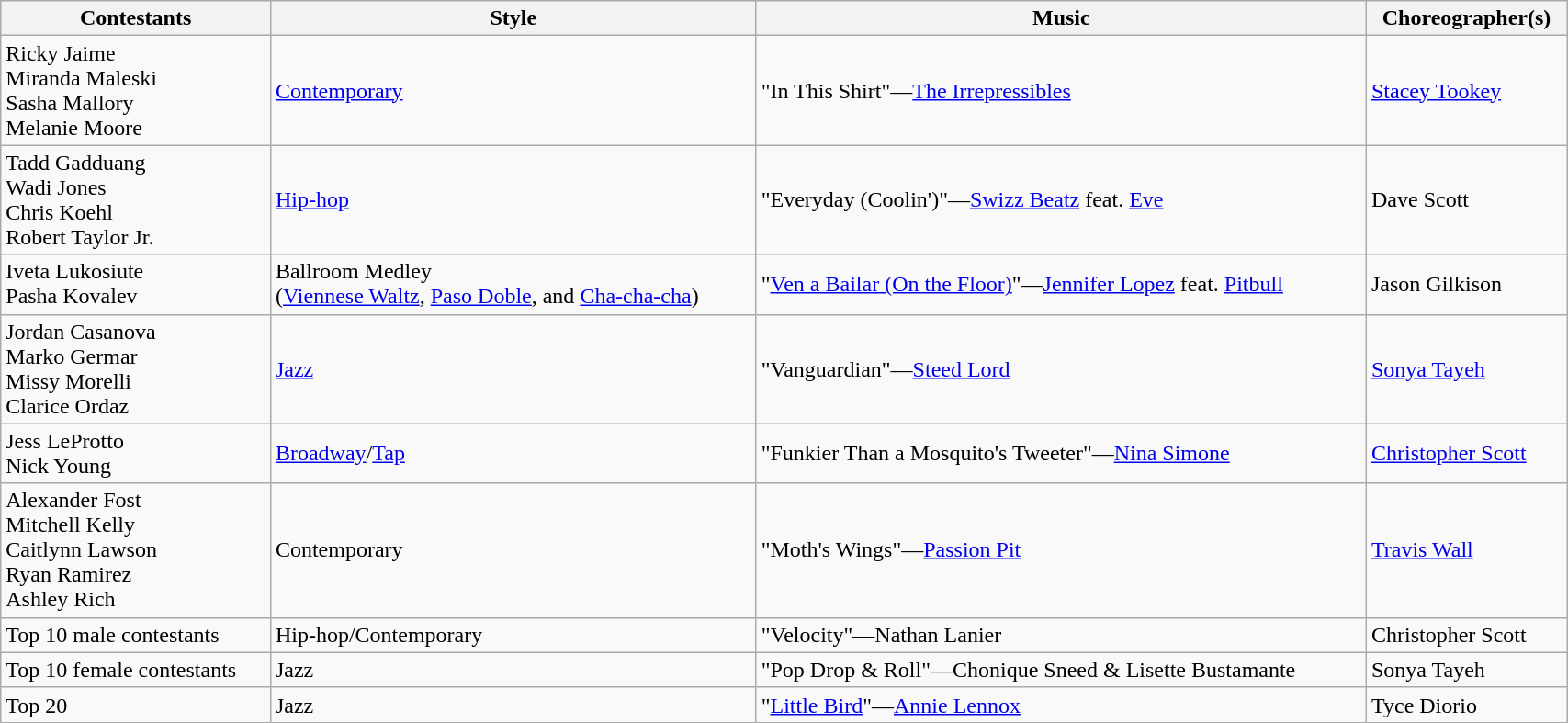<table class="wikitable" style="width:90%;">
<tr>
<th>Contestants</th>
<th>Style</th>
<th>Music</th>
<th>Choreographer(s)</th>
</tr>
<tr>
<td>Ricky Jaime<br>Miranda Maleski<br>Sasha Mallory<br>Melanie Moore</td>
<td><a href='#'>Contemporary</a></td>
<td>"In This Shirt"—<a href='#'>The Irrepressibles</a></td>
<td><a href='#'>Stacey Tookey</a></td>
</tr>
<tr>
<td>Tadd Gadduang<br>Wadi Jones<br>Chris Koehl<br>Robert Taylor Jr.</td>
<td><a href='#'>Hip-hop</a></td>
<td>"Everyday (Coolin')"—<a href='#'>Swizz Beatz</a> feat. <a href='#'>Eve</a></td>
<td>Dave Scott</td>
</tr>
<tr>
<td>Iveta Lukosiute<br>Pasha Kovalev</td>
<td>Ballroom Medley<br>(<a href='#'>Viennese Waltz</a>, <a href='#'>Paso Doble</a>, and <a href='#'>Cha-cha-cha</a>)</td>
<td>"<a href='#'>Ven a Bailar (On the Floor)</a>"—<a href='#'>Jennifer Lopez</a> feat. <a href='#'>Pitbull</a></td>
<td>Jason Gilkison</td>
</tr>
<tr>
<td>Jordan Casanova<br>Marko Germar<br>Missy Morelli<br>Clarice Ordaz</td>
<td><a href='#'>Jazz</a></td>
<td>"Vanguardian"—<a href='#'>Steed Lord</a></td>
<td><a href='#'>Sonya Tayeh</a></td>
</tr>
<tr>
<td>Jess LeProtto<br>Nick Young</td>
<td><a href='#'>Broadway</a>/<a href='#'>Tap</a></td>
<td>"Funkier Than a Mosquito's Tweeter"—<a href='#'>Nina Simone</a></td>
<td><a href='#'>Christopher Scott</a></td>
</tr>
<tr>
<td>Alexander Fost<br>Mitchell Kelly<br>Caitlynn Lawson<br>Ryan Ramirez<br>Ashley Rich</td>
<td>Contemporary</td>
<td>"Moth's Wings"—<a href='#'>Passion Pit</a></td>
<td><a href='#'>Travis Wall</a></td>
</tr>
<tr>
<td>Top 10 male contestants</td>
<td>Hip-hop/Contemporary</td>
<td>"Velocity"—Nathan Lanier</td>
<td>Christopher Scott</td>
</tr>
<tr>
<td>Top 10 female contestants</td>
<td>Jazz</td>
<td>"Pop Drop & Roll"—Chonique Sneed & Lisette Bustamante</td>
<td>Sonya Tayeh</td>
</tr>
<tr>
<td>Top 20</td>
<td>Jazz</td>
<td>"<a href='#'>Little Bird</a>"—<a href='#'>Annie Lennox</a></td>
<td>Tyce Diorio</td>
</tr>
</table>
